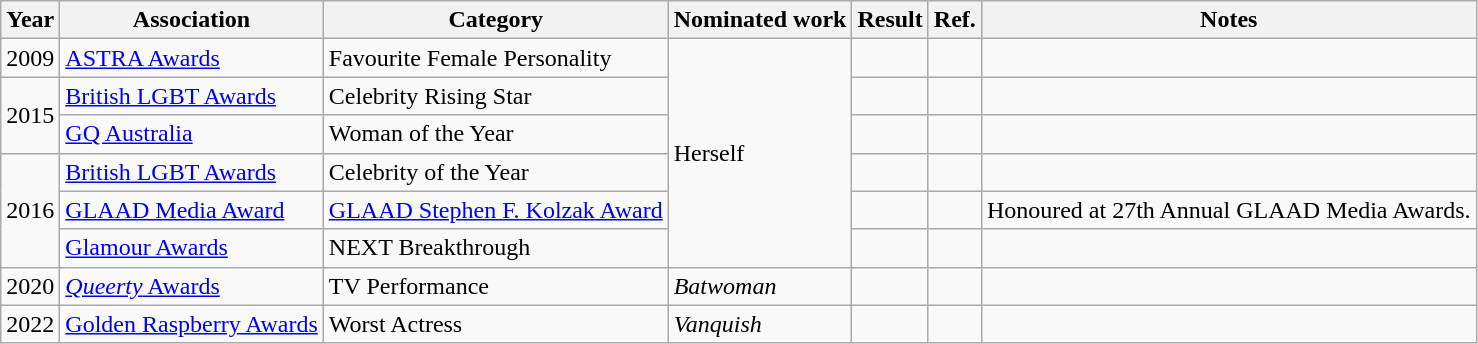<table class="wikitable sortable">
<tr>
<th>Year</th>
<th>Association</th>
<th>Category</th>
<th>Nominated work</th>
<th>Result</th>
<th>Ref.</th>
<th>Notes</th>
</tr>
<tr>
<td>2009</td>
<td><a href='#'>ASTRA Awards</a></td>
<td>Favourite Female Personality</td>
<td rowspan=6>Herself</td>
<td></td>
<td></td>
<td></td>
</tr>
<tr>
<td rowspan=2>2015</td>
<td><a href='#'>British LGBT Awards</a></td>
<td>Celebrity Rising Star</td>
<td></td>
<td></td>
<td></td>
</tr>
<tr>
<td><a href='#'>GQ Australia</a></td>
<td>Woman of the Year</td>
<td></td>
<td></td>
<td></td>
</tr>
<tr>
<td rowspan=3>2016</td>
<td><a href='#'>British LGBT Awards</a></td>
<td>Celebrity of the Year</td>
<td></td>
<td></td>
<td></td>
</tr>
<tr>
<td><a href='#'>GLAAD Media Award</a></td>
<td><a href='#'>GLAAD Stephen F. Kolzak Award</a></td>
<td></td>
<td></td>
<td>Honoured at 27th Annual GLAAD Media Awards.</td>
</tr>
<tr>
<td><a href='#'>Glamour Awards</a></td>
<td>NEXT Breakthrough</td>
<td></td>
<td></td>
<td></td>
</tr>
<tr>
<td>2020</td>
<td><a href='#'><em>Queerty</em> Awards</a></td>
<td>TV Performance</td>
<td><em>Batwoman</em></td>
<td></td>
<td></td>
<td></td>
</tr>
<tr>
<td>2022</td>
<td><a href='#'>Golden Raspberry Awards</a></td>
<td>Worst Actress</td>
<td><em>Vanquish</em></td>
<td></td>
<td></td>
<td></td>
</tr>
</table>
